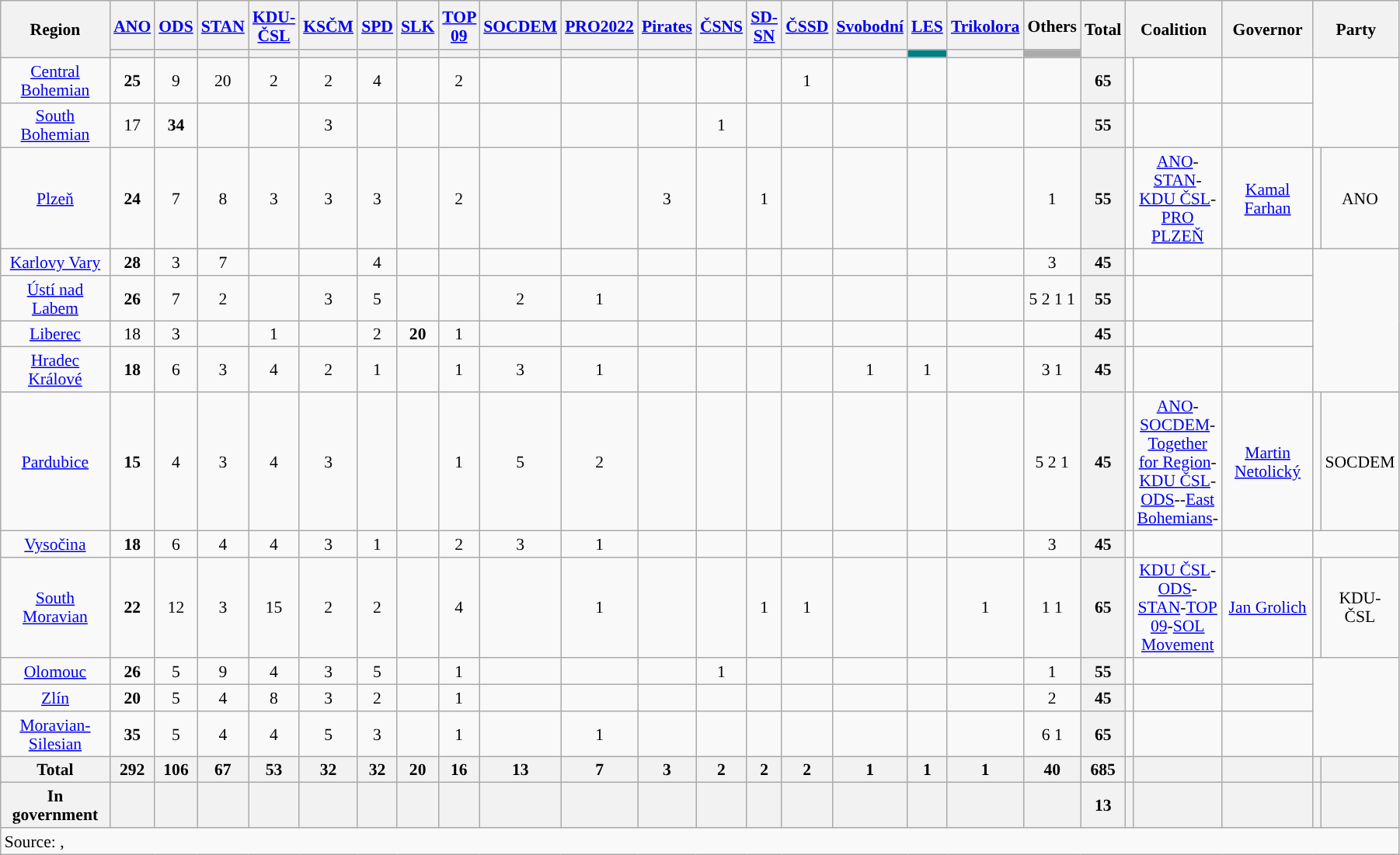<table class="wikitable" style="text-align:center; font-size:90%; line-height:16px; width:95%">
<tr style="height:42px;">
<th style="width:120px;" rowspan="2">Region</th>
<th><a href='#'><span>ANO</span></a></th>
<th><a href='#'><span>ODS</span></a></th>
<th><a href='#'><span>STAN</span></a></th>
<th><a href='#'><span>KDU-ČSL</span></a></th>
<th><a href='#'><span>KSČM</span></a></th>
<th><a href='#'><span>SPD</span></a></th>
<th><a href='#'><span>SLK</span></a></th>
<th><a href='#'><span>TOP 09</span></a></th>
<th><a href='#'><span>SOCDEM</span></a></th>
<th><a href='#'><span>PRO2022</span></a></th>
<th><a href='#'><span>Pirates</span></a></th>
<th><a href='#'><span>ČSNS</span></a></th>
<th><a href='#'><span>SD-SN</span></a></th>
<th><a href='#'><span>ČSSD</span></a></th>
<th><a href='#'><span>Svobodní</span></a></th>
<th><a href='#'><span>LES</span></a></th>
<th><a href='#'><span>Trikolora</span></a></th>
<th><span>Others</span></th>
<th style="width:20px;" rowspan="2">Total</th>
<th style="width:180px;" rowspan="2" colspan="2">Coalition</th>
<th style="width:100px;" rowspan="2">Governor</th>
<th style="width:20px;" rowspan="2" colspan="2">Party</th>
</tr>
<tr>
<th style="color:inherit;background:"></th>
<th style="color:inherit;background:"></th>
<th style="color:inherit;background:"></th>
<th style="color:inherit;background:"></th>
<th style="color:inherit;background:"></th>
<th style="color:inherit;background:"></th>
<th style="color:inherit;background:"></th>
<th style="color:inherit;background:"></th>
<th style="color:inherit;background:"></th>
<th style="color:inherit;background:"></th>
<th style="color:inherit;background:"></th>
<th style="color:inherit;background:"></th>
<th style="color:inherit;background:"></th>
<th style="color:inherit;background:"></th>
<th style="color:inherit;background:"></th>
<th style="color:inherit;background:#008080;"></th>
<th style="color:inherit;background:"></th>
<th style="color:inherit;background:#ABABAB;"></th>
</tr>
<tr>
<td><a href='#'>Central Bohemian</a></td>
<td><strong>25</strong></td>
<td>9 </td>
<td>20</td>
<td>2 </td>
<td>2 </td>
<td>4 </td>
<td></td>
<td>2 </td>
<td></td>
<td></td>
<td></td>
<td></td>
<td></td>
<td>1 </td>
<td></td>
<td></td>
<td></td>
<td></td>
<th>65</th>
<td></td>
<td></td>
<td></td>
</tr>
<tr>
<td><a href='#'>South Bohemian</a></td>
<td>17</td>
<td><strong>34</strong></td>
<td></td>
<td></td>
<td>3 </td>
<td></td>
<td></td>
<td></td>
<td></td>
<td></td>
<td></td>
<td>1 </td>
<td></td>
<td></td>
<td></td>
<td></td>
<td></td>
<td></td>
<th>55</th>
<td></td>
<td></td>
<td></td>
</tr>
<tr>
<td><a href='#'>Plzeň</a></td>
<td><strong>24</strong></td>
<td>7 </td>
<td>8</td>
<td>3 </td>
<td>3 </td>
<td>3 </td>
<td></td>
<td>2 </td>
<td></td>
<td></td>
<td>3</td>
<td></td>
<td>1 </td>
<td></td>
<td></td>
<td></td>
<td></td>
<td>1 </td>
<th>55</th>
<td style="background:"></td>
<td><a href='#'>ANO</a>-<a href='#'>STAN</a>-<a href='#'>KDU ČSL</a>-<a href='#'>PRO PLZEŇ</a></td>
<td><a href='#'>Kamal Farhan</a></td>
<td style="background:"></td>
<td>ANO</td>
</tr>
<tr>
<td><a href='#'>Karlovy Vary</a></td>
<td><strong>28</strong></td>
<td>3</td>
<td>7</td>
<td></td>
<td></td>
<td>4 </td>
<td></td>
<td></td>
<td></td>
<td></td>
<td></td>
<td></td>
<td></td>
<td></td>
<td></td>
<td></td>
<td></td>
<td>3 </td>
<th>45</th>
<td></td>
<td></td>
<td></td>
</tr>
<tr>
<td><a href='#'>Ústí nad Labem</a></td>
<td><strong>26</strong></td>
<td>7</td>
<td>2 </td>
<td></td>
<td>3 </td>
<td>5 </td>
<td></td>
<td></td>
<td>2 </td>
<td>1 </td>
<td></td>
<td></td>
<td></td>
<td></td>
<td></td>
<td></td>
<td></td>
<td>5  2  1  1 </td>
<th>55</th>
<td></td>
<td></td>
<td></td>
</tr>
<tr>
<td><a href='#'>Liberec</a></td>
<td>18</td>
<td>3 </td>
<td></td>
<td>1 </td>
<td></td>
<td>2 </td>
<td><strong>20</strong></td>
<td>1 </td>
<td></td>
<td></td>
<td></td>
<td></td>
<td></td>
<td></td>
<td></td>
<td></td>
<td></td>
<td></td>
<th>45</th>
<td></td>
<td></td>
<td></td>
</tr>
<tr>
<td><a href='#'>Hradec Králové</a></td>
<td><strong>18</strong></td>
<td>6 </td>
<td>3 </td>
<td>4 </td>
<td>2 </td>
<td>1 </td>
<td></td>
<td>1 </td>
<td>3 </td>
<td>1 </td>
<td></td>
<td></td>
<td></td>
<td></td>
<td>1 </td>
<td>1 </td>
<td></td>
<td>3  1 </td>
<th>45</th>
<td></td>
<td></td>
<td></td>
</tr>
<tr>
<td><a href='#'>Pardubice</a></td>
<td><strong>15</strong></td>
<td>4 </td>
<td>3</td>
<td>4 </td>
<td>3 </td>
<td></td>
<td></td>
<td>1 </td>
<td>5 </td>
<td>2 </td>
<td></td>
<td></td>
<td></td>
<td></td>
<td></td>
<td></td>
<td></td>
<td>5  2  1 </td>
<th>45</th>
<td style="background:"></td>
<td><a href='#'>ANO</a>-<a href='#'>SOCDEM</a>-<a href='#'>Together for Region</a>-<a href='#'>KDU ČSL</a>-<a href='#'>ODS</a>--<a href='#'>East Bohemians</a>-</td>
<td><a href='#'>Martin Netolický</a></td>
<td style="background:"></td>
<td>SOCDEM</td>
</tr>
<tr>
<td><a href='#'>Vysočina</a></td>
<td><strong>18</strong></td>
<td>6 </td>
<td>4 </td>
<td>4</td>
<td>3 </td>
<td>1 </td>
<td></td>
<td>2 </td>
<td>3</td>
<td>1 </td>
<td></td>
<td></td>
<td></td>
<td></td>
<td></td>
<td></td>
<td></td>
<td>3 </td>
<th>45</th>
<td></td>
<td></td>
<td></td>
</tr>
<tr>
<td><a href='#'>South Moravian</a></td>
<td><strong>22</strong></td>
<td>12 </td>
<td>3 </td>
<td>15 </td>
<td>2 </td>
<td>2 </td>
<td></td>
<td>4 </td>
<td></td>
<td>1 </td>
<td></td>
<td></td>
<td>1 </td>
<td>1 </td>
<td></td>
<td></td>
<td>1 </td>
<td>1  1 </td>
<th>65</th>
<td style="background:"></td>
<td><a href='#'>KDU ČSL</a>-<a href='#'>ODS</a>-<a href='#'>STAN</a>-<a href='#'>TOP 09</a>-<a href='#'>SOL Movement</a></td>
<td><a href='#'>Jan Grolich</a></td>
<td style="background:"></td>
<td>KDU-ČSL</td>
</tr>
<tr>
<td><a href='#'>Olomouc</a></td>
<td><strong>26</strong></td>
<td>5</td>
<td>9 </td>
<td>4 </td>
<td>3 </td>
<td>5 </td>
<td></td>
<td>1 </td>
<td></td>
<td></td>
<td></td>
<td>1 </td>
<td></td>
<td></td>
<td></td>
<td></td>
<td></td>
<td>1 </td>
<th>55</th>
<td></td>
<td></td>
<td></td>
</tr>
<tr>
<td><a href='#'>Zlín</a></td>
<td><strong>20</strong></td>
<td>5</td>
<td>4 </td>
<td>8 </td>
<td>3 </td>
<td>2</td>
<td></td>
<td>1 </td>
<td></td>
<td></td>
<td></td>
<td></td>
<td></td>
<td></td>
<td></td>
<td></td>
<td></td>
<td>2 </td>
<th>45</th>
<td></td>
<td></td>
<td></td>
</tr>
<tr>
<td><a href='#'>Moravian-Silesian</a></td>
<td><strong>35</strong></td>
<td>5 </td>
<td>4 </td>
<td>4 </td>
<td>5 </td>
<td>3 </td>
<td></td>
<td>1 </td>
<td></td>
<td>1 </td>
<td></td>
<td></td>
<td></td>
<td></td>
<td></td>
<td></td>
<td></td>
<td>6  1 </td>
<th>65</th>
<td></td>
<td></td>
<td></td>
</tr>
<tr>
<th>Total</th>
<th>292</th>
<th>106</th>
<th>67</th>
<th>53</th>
<th>32</th>
<th>32</th>
<th>20</th>
<th>16</th>
<th>13</th>
<th>7</th>
<th>3</th>
<th>2</th>
<th>2</th>
<th>2</th>
<th>1</th>
<th>1</th>
<th>1</th>
<th>40</th>
<th>685</th>
<th></th>
<th></th>
<th></th>
<th></th>
<th></th>
</tr>
<tr>
<th>In government</th>
<th></th>
<th></th>
<th></th>
<th></th>
<th></th>
<th></th>
<th></th>
<th></th>
<th></th>
<th></th>
<th></th>
<th></th>
<th></th>
<th></th>
<th></th>
<th></th>
<th></th>
<th></th>
<th>13</th>
<th></th>
<th></th>
<th></th>
<th></th>
<th></th>
</tr>
<tr>
<td colspan=25 align=left>Source: , </td>
</tr>
</table>
